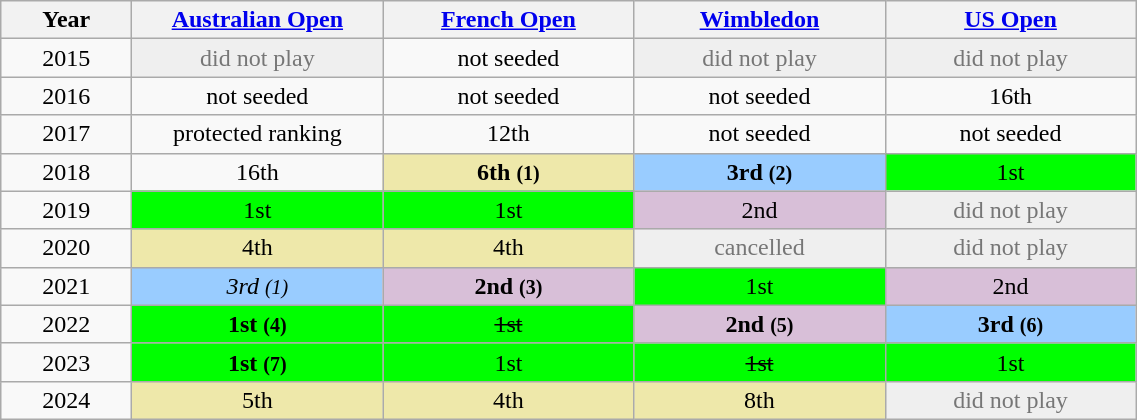<table class="wikitable" style="text-align:center">
<tr>
<th width="80">Year</th>
<th width="160"><a href='#'>Australian Open</a></th>
<th width="160"><a href='#'>French Open</a></th>
<th width="160"><a href='#'>Wimbledon</a></th>
<th width="160"><a href='#'>US Open</a></th>
</tr>
<tr>
<td>2015</td>
<td bgcolor=efefef style=color:#767676>did not play</td>
<td>not seeded</td>
<td bgcolor=efefef style=color:#767676>did not play</td>
<td bgcolor=efefef style=color:#767676>did not play</td>
</tr>
<tr>
<td>2016</td>
<td>not seeded</td>
<td>not seeded</td>
<td>not seeded</td>
<td>16th</td>
</tr>
<tr>
<td>2017</td>
<td>protected ranking</td>
<td>12th</td>
<td>not seeded</td>
<td>not seeded</td>
</tr>
<tr>
<td>2018</td>
<td>16th</td>
<td style="background:#eee8aa"><strong>6th <small>(1)</small></strong></td>
<td style="background:#9cf"><strong>3rd <small>(2)</small></strong></td>
<td bgcolor="lime">1st</td>
</tr>
<tr>
<td>2019</td>
<td bgcolor="lime">1st</td>
<td bgcolor="lime">1st</td>
<td style="background:thistle">2nd</td>
<td bgcolor=efefef style=color:#767676>did not play</td>
</tr>
<tr>
<td>2020</td>
<td style="background:#eee8aa">4th</td>
<td style="background:#eee8aa">4th</td>
<td bgcolor=efefef style=color:#767676>cancelled</td>
<td bgcolor=efefef style=color:#767676>did not play</td>
</tr>
<tr>
<td>2021</td>
<td style="background:#9cf"><em>3rd</em> <small><em>(1)</em></small></td>
<td bgcolor="thistle"><strong>2nd <small>(3)</small></strong></td>
<td style="background:lime">1st</td>
<td bgcolor="thistle">2nd</td>
</tr>
<tr>
<td>2022</td>
<td style="background:lime"><strong>1st <small>(4)</small></strong></td>
<td style="background:lime"><s>1st</s></td>
<td style="background:thistle"><strong>2nd <small>(5)</small></strong></td>
<td style="background:#9cf"><strong>3rd <small>(6)</small></strong></td>
</tr>
<tr>
<td>2023</td>
<td style="background:lime"><strong>1st <small>(7)</small></strong></td>
<td style="background:lime">1st</td>
<td style="background:lime"><s>1st</s></td>
<td style="background:lime">1st</td>
</tr>
<tr>
<td>2024</td>
<td style="background:#eee8aa">5th</td>
<td style="background:#eee8aa">4th</td>
<td style="background:#eee8aa">8th</td>
<td bgcolor=efefef style=color:#767676>did not play</td>
</tr>
</table>
